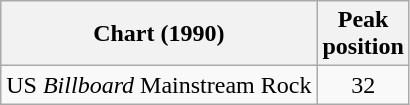<table class="wikitable sortable">
<tr>
<th>Chart (1990)</th>
<th>Peak<br>position</th>
</tr>
<tr>
<td align="left">US <em>Billboard</em> Mainstream Rock</td>
<td style="text-align:center;">32</td>
</tr>
</table>
